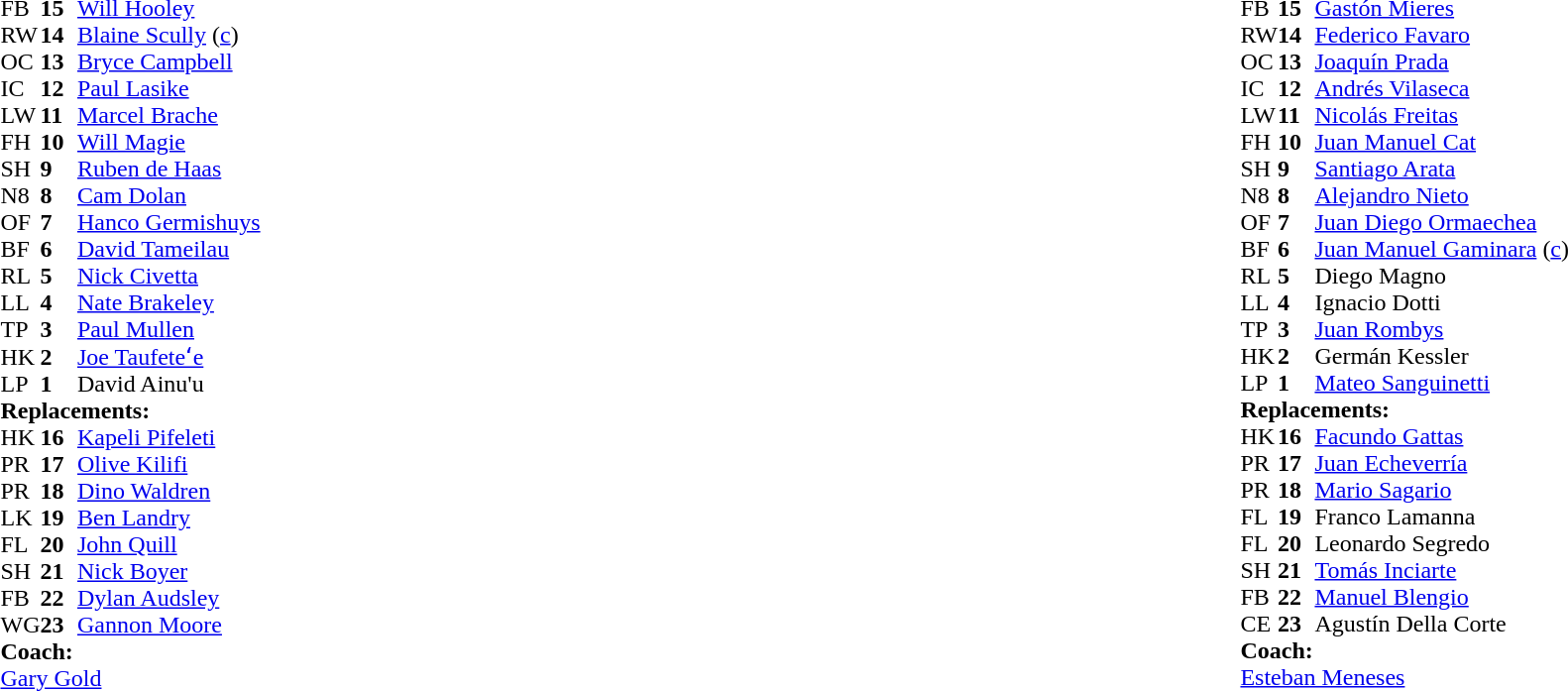<table style="width:100%">
<tr>
<td style="vertical-align:top; width:50%"><br><table cellspacing="0" cellpadding="0">
<tr>
<th width="25"></th>
<th width="25"></th>
</tr>
<tr>
<td>FB</td>
<td><strong>15</strong></td>
<td><a href='#'>Will Hooley</a></td>
<td></td>
<td></td>
</tr>
<tr>
<td>RW</td>
<td><strong>14</strong></td>
<td><a href='#'>Blaine Scully</a> (<a href='#'>c</a>)</td>
</tr>
<tr>
<td>OC</td>
<td><strong>13</strong></td>
<td><a href='#'>Bryce Campbell</a></td>
</tr>
<tr>
<td>IC</td>
<td><strong>12</strong></td>
<td><a href='#'>Paul Lasike</a></td>
</tr>
<tr>
<td>LW</td>
<td><strong>11</strong></td>
<td><a href='#'>Marcel Brache</a></td>
</tr>
<tr>
<td>FH</td>
<td><strong>10</strong></td>
<td><a href='#'>Will Magie</a></td>
</tr>
<tr>
<td>SH</td>
<td><strong>9</strong></td>
<td><a href='#'>Ruben de Haas</a></td>
</tr>
<tr>
<td>N8</td>
<td><strong>8</strong></td>
<td><a href='#'>Cam Dolan</a></td>
</tr>
<tr>
<td>OF</td>
<td><strong>7</strong></td>
<td><a href='#'>Hanco Germishuys</a></td>
</tr>
<tr>
<td>BF</td>
<td><strong>6</strong></td>
<td><a href='#'>David Tameilau</a></td>
<td></td>
<td></td>
</tr>
<tr>
<td>RL</td>
<td><strong>5</strong></td>
<td><a href='#'>Nick Civetta</a></td>
</tr>
<tr>
<td>LL</td>
<td><strong>4</strong></td>
<td><a href='#'>Nate Brakeley</a></td>
<td></td>
<td></td>
</tr>
<tr>
<td>TP</td>
<td><strong>3</strong></td>
<td><a href='#'>Paul Mullen</a></td>
<td></td>
<td></td>
</tr>
<tr>
<td>HK</td>
<td><strong>2</strong></td>
<td><a href='#'>Joe Taufeteʻe</a></td>
</tr>
<tr>
<td>LP</td>
<td><strong>1</strong></td>
<td>David Ainu'u</td>
<td></td>
<td></td>
</tr>
<tr>
<td colspan=3><strong>Replacements:</strong></td>
</tr>
<tr>
<td>HK</td>
<td><strong>16</strong></td>
<td><a href='#'>Kapeli Pifeleti</a></td>
</tr>
<tr>
<td>PR</td>
<td><strong>17</strong></td>
<td><a href='#'>Olive Kilifi</a></td>
<td></td>
<td></td>
</tr>
<tr>
<td>PR</td>
<td><strong>18</strong></td>
<td><a href='#'>Dino Waldren</a></td>
<td></td>
<td></td>
</tr>
<tr>
<td>LK</td>
<td><strong>19</strong></td>
<td><a href='#'>Ben Landry</a></td>
<td></td>
<td></td>
</tr>
<tr>
<td>FL</td>
<td><strong>20</strong></td>
<td><a href='#'>John Quill</a></td>
<td></td>
<td></td>
</tr>
<tr>
<td>SH</td>
<td><strong>21</strong></td>
<td><a href='#'>Nick Boyer</a></td>
</tr>
<tr>
<td>FB</td>
<td><strong>22</strong></td>
<td><a href='#'>Dylan Audsley</a></td>
<td></td>
<td></td>
</tr>
<tr>
<td>WG</td>
<td><strong>23</strong></td>
<td><a href='#'>Gannon Moore</a></td>
</tr>
<tr>
<td colspan="3"><strong>Coach:</strong></td>
</tr>
<tr>
<td colspan="4"> <a href='#'>Gary Gold</a></td>
</tr>
</table>
</td>
<td style="vertical-align:top; width:50%"><br><table cellspacing="0" cellpadding="0" style="margin:auto">
<tr>
<th width="25"></th>
<th width="25"></th>
</tr>
<tr>
<td>FB</td>
<td><strong>15</strong></td>
<td><a href='#'>Gastón Mieres</a></td>
</tr>
<tr>
<td>RW</td>
<td><strong>14</strong></td>
<td><a href='#'>Federico Favaro</a></td>
</tr>
<tr>
<td>OC</td>
<td><strong>13</strong></td>
<td><a href='#'>Joaquín Prada</a></td>
</tr>
<tr>
<td>IC</td>
<td><strong>12</strong></td>
<td><a href='#'>Andrés Vilaseca</a></td>
</tr>
<tr>
<td>LW</td>
<td><strong>11</strong></td>
<td><a href='#'>Nicolás Freitas</a></td>
</tr>
<tr>
<td>FH</td>
<td><strong>10</strong></td>
<td><a href='#'>Juan Manuel Cat</a></td>
</tr>
<tr>
<td>SH</td>
<td><strong>9</strong></td>
<td><a href='#'>Santiago Arata</a></td>
<td></td>
<td></td>
</tr>
<tr>
<td>N8</td>
<td><strong>8</strong></td>
<td><a href='#'>Alejandro Nieto</a></td>
</tr>
<tr>
<td>OF</td>
<td><strong>7</strong></td>
<td><a href='#'>Juan Diego Ormaechea</a></td>
<td></td>
<td></td>
</tr>
<tr>
<td>BF</td>
<td><strong>6</strong></td>
<td><a href='#'>Juan Manuel Gaminara</a> (<a href='#'>c</a>)</td>
<td></td>
</tr>
<tr>
<td>RL</td>
<td><strong>5</strong></td>
<td>Diego Magno</td>
<td></td>
<td></td>
</tr>
<tr>
<td>LL</td>
<td><strong>4</strong></td>
<td>Ignacio Dotti</td>
</tr>
<tr>
<td>TP</td>
<td><strong>3</strong></td>
<td><a href='#'>Juan Rombys</a></td>
<td></td>
<td></td>
</tr>
<tr>
<td>HK</td>
<td><strong>2</strong></td>
<td>Germán Kessler</td>
<td></td>
<td></td>
</tr>
<tr>
<td>LP</td>
<td><strong>1</strong></td>
<td><a href='#'>Mateo Sanguinetti</a></td>
<td></td>
<td></td>
</tr>
<tr>
<td colspan=3><strong>Replacements:</strong></td>
</tr>
<tr>
<td>HK</td>
<td><strong>16</strong></td>
<td><a href='#'>Facundo Gattas</a></td>
<td></td>
<td></td>
</tr>
<tr>
<td>PR</td>
<td><strong>17</strong></td>
<td><a href='#'>Juan Echeverría</a></td>
<td></td>
<td></td>
</tr>
<tr>
<td>PR</td>
<td><strong>18</strong></td>
<td><a href='#'>Mario Sagario</a></td>
<td></td>
<td></td>
</tr>
<tr>
<td>FL</td>
<td><strong>19</strong></td>
<td>Franco Lamanna</td>
<td></td>
<td></td>
</tr>
<tr>
<td>FL</td>
<td><strong>20</strong></td>
<td>Leonardo Segredo</td>
<td></td>
<td></td>
</tr>
<tr>
<td>SH</td>
<td><strong>21</strong></td>
<td><a href='#'>Tomás Inciarte</a></td>
<td></td>
<td></td>
</tr>
<tr>
<td>FB</td>
<td><strong>22</strong></td>
<td><a href='#'>Manuel Blengio</a></td>
</tr>
<tr>
<td>CE</td>
<td><strong>23</strong></td>
<td>Agustín Della Corte</td>
</tr>
<tr>
<td colspan="3"><strong>Coach:</strong></td>
</tr>
<tr>
<td colspan="4"> <a href='#'>Esteban Meneses</a></td>
</tr>
</table>
</td>
</tr>
</table>
